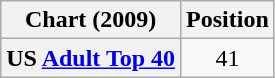<table class="wikitable plainrowheaders" style="text-align:center">
<tr>
<th scope="col">Chart (2009)</th>
<th scope="col">Position</th>
</tr>
<tr>
<th scope="row">US <a href='#'>Adult Top 40</a></th>
<td>41</td>
</tr>
</table>
